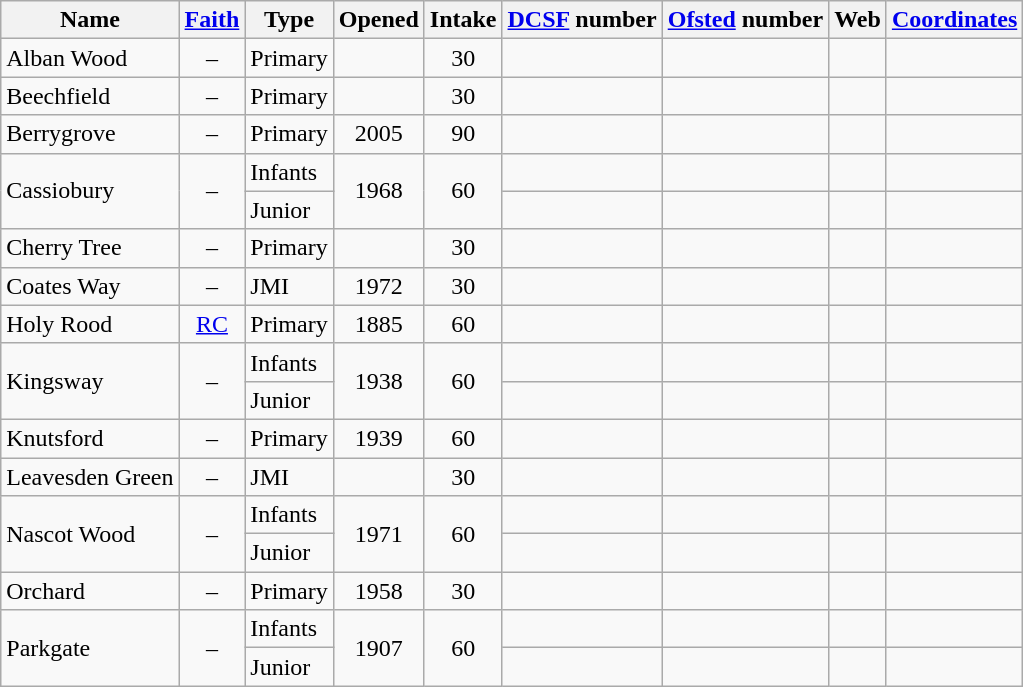<table class="wikitable" style="text-align:center">
<tr>
<th>Name</th>
<th><a href='#'>Faith</a></th>
<th>Type</th>
<th>Opened</th>
<th>Intake</th>
<th><a href='#'>DCSF</a> number</th>
<th><a href='#'>Ofsted</a> number</th>
<th>Web</th>
<th><a href='#'>Coordinates</a></th>
</tr>
<tr>
<td align="left">Alban Wood</td>
<td>–</td>
<td align="left">Primary</td>
<td></td>
<td>30</td>
<td></td>
<td></td>
<td></td>
<td></td>
</tr>
<tr>
<td align="left">Beechfield</td>
<td>–</td>
<td align="left">Primary</td>
<td></td>
<td>30</td>
<td></td>
<td></td>
<td></td>
<td></td>
</tr>
<tr>
<td align="left">Berrygrove</td>
<td>–</td>
<td align="left">Primary</td>
<td>2005</td>
<td>90</td>
<td></td>
<td></td>
<td></td>
<td></td>
</tr>
<tr>
<td rowspan="2" align="left">Cassiobury</td>
<td rowspan="2">–</td>
<td align="left">Infants</td>
<td rowspan="2">1968</td>
<td rowspan="2">60</td>
<td></td>
<td></td>
<td></td>
<td></td>
</tr>
<tr>
<td align="left">Junior</td>
<td></td>
<td></td>
<td></td>
<td></td>
</tr>
<tr>
<td align="left">Cherry Tree</td>
<td>–</td>
<td align="left">Primary</td>
<td></td>
<td>30</td>
<td></td>
<td></td>
<td></td>
<td></td>
</tr>
<tr>
<td align="left">Coates Way</td>
<td>–</td>
<td align="left">JMI</td>
<td>1972</td>
<td>30</td>
<td></td>
<td></td>
<td></td>
<td></td>
</tr>
<tr>
<td align="left">Holy Rood</td>
<td><a href='#'>RC</a></td>
<td align="left">Primary</td>
<td>1885</td>
<td>60</td>
<td></td>
<td></td>
<td></td>
<td></td>
</tr>
<tr>
<td rowspan="2" align="left">Kingsway</td>
<td rowspan="2">–</td>
<td align="left">Infants</td>
<td rowspan="2">1938</td>
<td rowspan="2">60</td>
<td></td>
<td></td>
<td></td>
<td></td>
</tr>
<tr>
<td align="left">Junior</td>
<td></td>
<td></td>
<td></td>
<td></td>
</tr>
<tr>
<td align="left">Knutsford</td>
<td>–</td>
<td align="left">Primary</td>
<td>1939</td>
<td>60</td>
<td></td>
<td></td>
<td></td>
<td></td>
</tr>
<tr>
<td align="left">Leavesden Green</td>
<td>–</td>
<td align="left">JMI</td>
<td></td>
<td>30</td>
<td></td>
<td></td>
<td></td>
<td></td>
</tr>
<tr>
<td rowspan="2" align="left">Nascot Wood</td>
<td rowspan="2">–</td>
<td align="left">Infants</td>
<td rowspan="2">1971</td>
<td rowspan="2">60</td>
<td></td>
<td></td>
<td></td>
<td></td>
</tr>
<tr>
<td align="left">Junior</td>
<td></td>
<td></td>
<td></td>
<td></td>
</tr>
<tr>
<td align="left">Orchard</td>
<td>–</td>
<td align="left">Primary</td>
<td>1958</td>
<td>30</td>
<td></td>
<td></td>
<td></td>
<td></td>
</tr>
<tr>
<td rowspan="2" align="left">Parkgate</td>
<td rowspan="2">–</td>
<td align="left">Infants</td>
<td rowspan="2">1907</td>
<td rowspan="2">60</td>
<td></td>
<td></td>
<td></td>
<td></td>
</tr>
<tr>
<td align="left">Junior</td>
<td></td>
<td></td>
<td></td>
<td></td>
</tr>
</table>
